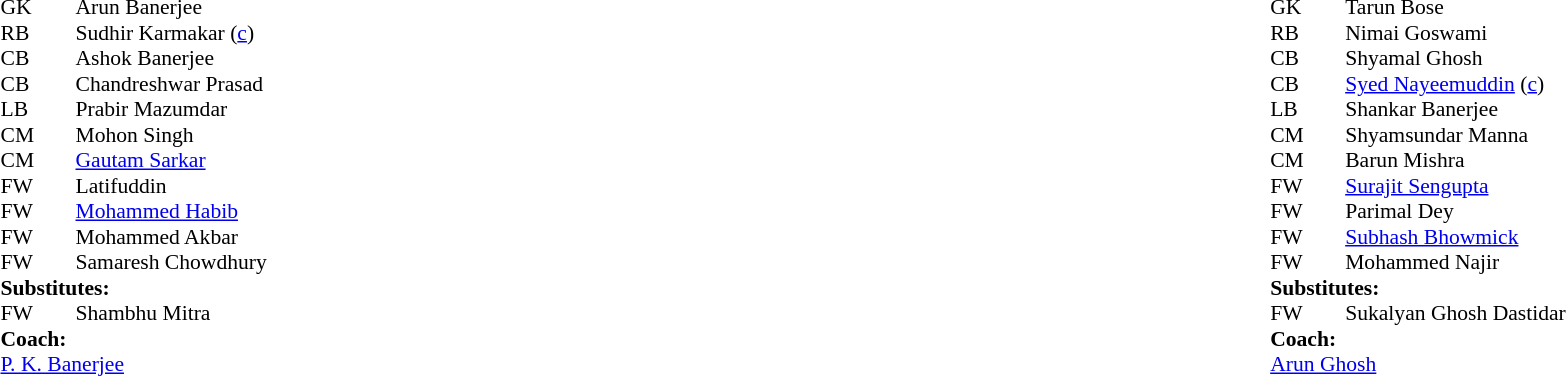<table width="100%">
<tr>
<td valign="top" width="40%"><br><table style="font-size: 90%" cellspacing="0" cellpadding="0">
<tr>
<td colspan="4"></td>
</tr>
<tr>
<th width="25"></th>
<th width="25"></th>
</tr>
<tr>
<td>GK</td>
<td></td>
<td> Arun Banerjee</td>
</tr>
<tr>
<td>RB</td>
<td></td>
<td> Sudhir Karmakar (<a href='#'>c</a>)</td>
</tr>
<tr>
<td>CB</td>
<td></td>
<td> Ashok Banerjee</td>
</tr>
<tr>
<td>CB</td>
<td></td>
<td> Chandreshwar Prasad</td>
</tr>
<tr>
<td>LB</td>
<td></td>
<td> Prabir Mazumdar</td>
</tr>
<tr>
<td>CM</td>
<td></td>
<td> Mohon Singh</td>
</tr>
<tr>
<td>CM</td>
<td></td>
<td> <a href='#'>Gautam Sarkar</a></td>
</tr>
<tr>
<td>FW</td>
<td></td>
<td> Latifuddin</td>
<td></td>
</tr>
<tr>
<td>FW</td>
<td></td>
<td> <a href='#'>Mohammed Habib</a></td>
</tr>
<tr>
<td>FW</td>
<td></td>
<td> Mohammed Akbar</td>
</tr>
<tr>
<td>FW</td>
<td></td>
<td> Samaresh Chowdhury</td>
</tr>
<tr>
<td colspan=4><strong>Substitutes:</strong></td>
</tr>
<tr>
<td>FW</td>
<td></td>
<td> Shambhu Mitra</td>
<td></td>
</tr>
<tr>
<td colspan=4><strong>Coach:</strong></td>
</tr>
<tr>
<td colspan="4"> <a href='#'>P. K. Banerjee</a></td>
</tr>
</table>
</td>
<td valign="top"></td>
<td valign="top" width="50%"><br><table style="font-size: 90%" cellspacing="0" cellpadding="0" align=center>
<tr>
<td colspan="4"></td>
</tr>
<tr>
<th width="25"></th>
<th width="25"></th>
</tr>
<tr>
<td>GK</td>
<td></td>
<td> Tarun Bose</td>
</tr>
<tr>
<td>RB</td>
<td></td>
<td> Nimai Goswami</td>
</tr>
<tr>
<td>CB</td>
<td></td>
<td> Shyamal Ghosh</td>
</tr>
<tr>
<td>CB</td>
<td></td>
<td> <a href='#'>Syed Nayeemuddin</a> (<a href='#'>c</a>)</td>
</tr>
<tr>
<td>LB</td>
<td></td>
<td> Shankar Banerjee</td>
</tr>
<tr>
<td>CM</td>
<td></td>
<td> Shyamsundar Manna</td>
</tr>
<tr>
<td>CM</td>
<td></td>
<td> Barun Mishra</td>
</tr>
<tr>
<td>FW</td>
<td></td>
<td> <a href='#'>Surajit Sengupta</a></td>
</tr>
<tr>
<td>FW</td>
<td></td>
<td> Parimal Dey</td>
<td></td>
</tr>
<tr>
<td>FW</td>
<td></td>
<td> <a href='#'>Subhash Bhowmick</a></td>
</tr>
<tr>
<td>FW</td>
<td></td>
<td> Mohammed Najir</td>
</tr>
<tr>
<td colspan=4><strong>Substitutes:</strong></td>
</tr>
<tr>
<td>FW</td>
<td></td>
<td> Sukalyan Ghosh Dastidar</td>
<td></td>
</tr>
<tr>
<td colspan=4><strong>Coach:</strong></td>
</tr>
<tr>
<td colspan="4"> <a href='#'>Arun Ghosh</a></td>
</tr>
</table>
</td>
</tr>
</table>
